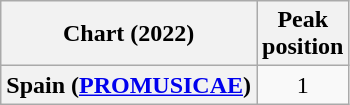<table class="wikitable plainrowheaders" style="text-align:center">
<tr>
<th scope="col">Chart (2022)</th>
<th scope="col">Peak<br>position</th>
</tr>
<tr>
<th scope="row">Spain (<a href='#'>PROMUSICAE</a>)</th>
<td>1</td>
</tr>
</table>
